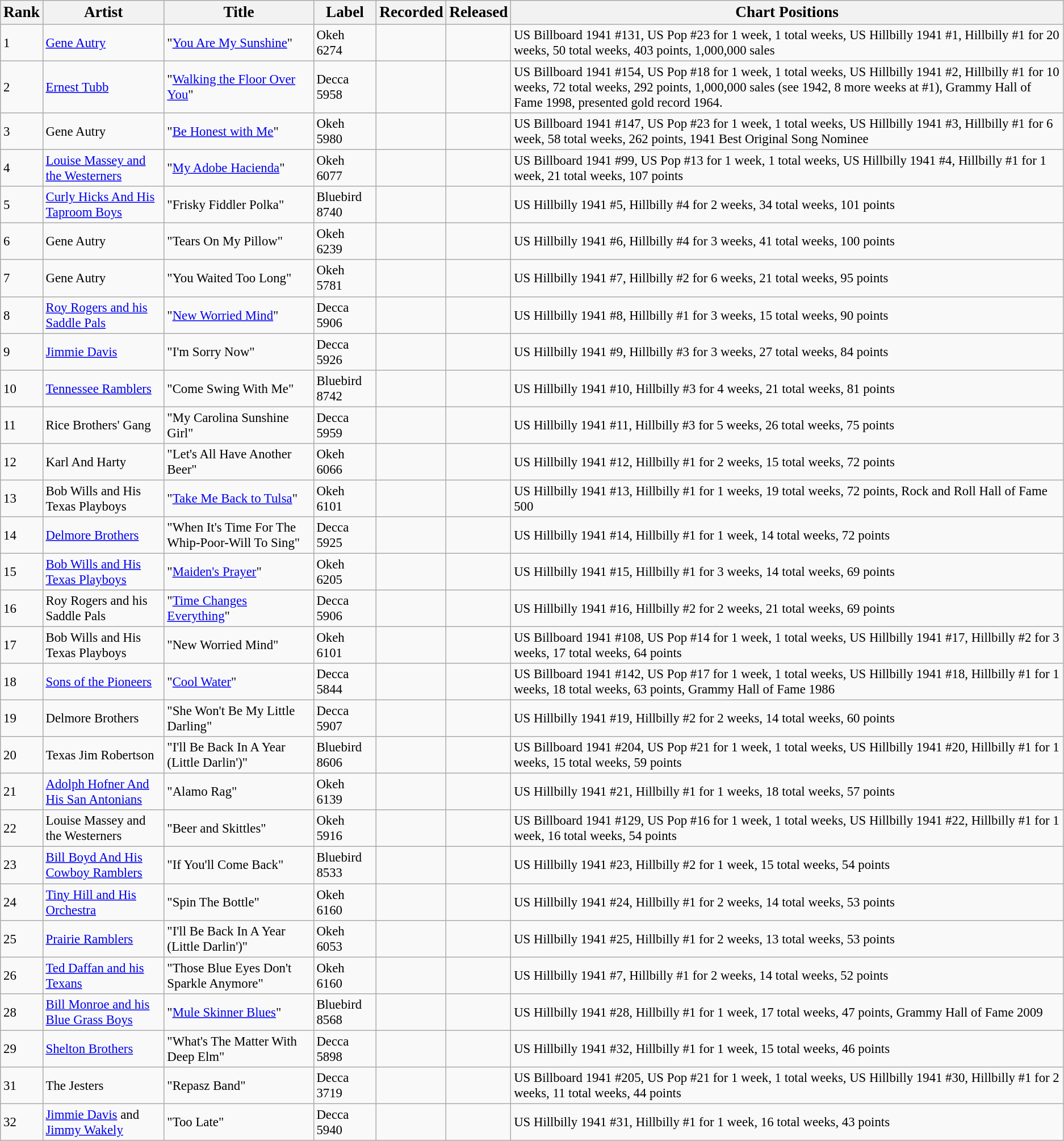<table class="wikitable" style="font-size:95%;">
<tr>
<th><big>Rank</big></th>
<th><big>Artist</big></th>
<th><big>Title</big></th>
<th><big>Label</big></th>
<th><big>Recorded</big></th>
<th><big>Released</big></th>
<th><big>Chart Positions</big></th>
</tr>
<tr>
<td>1</td>
<td><a href='#'>Gene Autry</a></td>
<td>"<a href='#'>You Are My Sunshine</a>"</td>
<td>Okeh 6274</td>
<td></td>
<td></td>
<td>US Billboard 1941 #131, US Pop #23 for 1 week, 1 total weeks, US Hillbilly 1941 #1, Hillbilly #1 for 20 weeks, 50 total weeks, 403 points, 1,000,000 sales</td>
</tr>
<tr>
<td>2</td>
<td><a href='#'>Ernest Tubb</a></td>
<td>"<a href='#'>Walking the Floor Over You</a>"</td>
<td>Decca 5958</td>
<td></td>
<td></td>
<td>US Billboard 1941 #154, US Pop #18 for 1 week, 1 total weeks, US Hillbilly 1941 #2, Hillbilly #1 for 10 weeks, 72 total weeks, 292 points, 1,000,000 sales (see 1942, 8 more weeks at #1), Grammy Hall of Fame 1998, presented gold record 1964.</td>
</tr>
<tr>
<td>3</td>
<td>Gene Autry</td>
<td>"<a href='#'>Be Honest with Me</a>"</td>
<td>Okeh 5980</td>
<td></td>
<td></td>
<td>US Billboard 1941 #147, US Pop #23 for 1 week, 1 total weeks, US Hillbilly 1941 #3, Hillbilly #1 for 6 week, 58 total weeks, 262 points, 1941 Best Original Song Nominee</td>
</tr>
<tr>
<td>4</td>
<td><a href='#'>Louise Massey and the Westerners</a></td>
<td>"<a href='#'>My Adobe Hacienda</a>"</td>
<td>Okeh 6077</td>
<td></td>
<td></td>
<td>US Billboard 1941 #99, US Pop #13 for 1 week, 1 total weeks, US Hillbilly 1941 #4, Hillbilly #1 for 1 week, 21 total weeks, 107 points</td>
</tr>
<tr>
<td>5</td>
<td><a href='#'>Curly Hicks And His Taproom Boys</a></td>
<td>"Frisky Fiddler Polka"</td>
<td>Bluebird 8740</td>
<td></td>
<td></td>
<td>US Hillbilly 1941 #5, Hillbilly #4 for 2 weeks, 34 total weeks, 101 points</td>
</tr>
<tr>
<td>6</td>
<td>Gene Autry</td>
<td>"Tears On My Pillow"</td>
<td>Okeh 6239</td>
<td></td>
<td></td>
<td>US Hillbilly 1941 #6, Hillbilly #4 for 3 weeks, 41 total weeks, 100 points</td>
</tr>
<tr>
<td>7</td>
<td>Gene Autry</td>
<td>"You Waited Too Long"</td>
<td>Okeh 5781</td>
<td></td>
<td></td>
<td>US Hillbilly 1941 #7, Hillbilly #2 for 6 weeks, 21 total weeks, 95 points</td>
</tr>
<tr>
<td>8</td>
<td><a href='#'>Roy Rogers and his Saddle Pals</a></td>
<td>"<a href='#'>New Worried Mind</a>"</td>
<td>Decca 5906</td>
<td></td>
<td></td>
<td>US Hillbilly 1941 #8, Hillbilly #1 for 3 weeks, 15 total weeks, 90 points</td>
</tr>
<tr>
<td>9</td>
<td><a href='#'>Jimmie Davis</a></td>
<td>"I'm Sorry Now"</td>
<td>Decca 5926</td>
<td></td>
<td></td>
<td>US Hillbilly 1941 #9, Hillbilly #3 for 3 weeks, 27 total weeks, 84 points</td>
</tr>
<tr>
<td>10</td>
<td><a href='#'>Tennessee Ramblers</a></td>
<td>"Come Swing With Me"</td>
<td>Bluebird 8742</td>
<td></td>
<td></td>
<td>US Hillbilly 1941 #10, Hillbilly #3 for 4 weeks, 21 total weeks, 81 points</td>
</tr>
<tr>
<td>11</td>
<td>Rice Brothers' Gang</td>
<td>"My Carolina Sunshine Girl"</td>
<td>Decca 5959</td>
<td></td>
<td></td>
<td>US Hillbilly 1941 #11, Hillbilly #3 for 5 weeks, 26 total weeks, 75 points</td>
</tr>
<tr>
<td>12</td>
<td>Karl And Harty</td>
<td>"Let's All Have Another Beer"</td>
<td>Okeh 6066</td>
<td></td>
<td></td>
<td>US Hillbilly 1941 #12, Hillbilly #1 for 2 weeks, 15 total weeks, 72 points</td>
</tr>
<tr>
<td>13</td>
<td>Bob Wills and His Texas Playboys</td>
<td>"<a href='#'>Take Me Back to Tulsa</a>"</td>
<td>Okeh 6101</td>
<td></td>
<td></td>
<td>US Hillbilly 1941 #13, Hillbilly #1 for 1 weeks, 19 total weeks, 72 points, Rock and Roll Hall of Fame 500</td>
</tr>
<tr>
<td>14</td>
<td><a href='#'>Delmore Brothers</a></td>
<td>"When It's Time For The Whip-Poor-Will To Sing"</td>
<td>Decca 5925</td>
<td></td>
<td></td>
<td>US Hillbilly 1941 #14, Hillbilly #1 for 1 week, 14 total weeks, 72 points</td>
</tr>
<tr>
<td>15</td>
<td><a href='#'>Bob Wills and His Texas Playboys</a></td>
<td>"<a href='#'>Maiden's Prayer</a>"</td>
<td>Okeh 6205</td>
<td></td>
<td></td>
<td>US Hillbilly 1941 #15, Hillbilly #1 for 3 weeks, 14 total weeks, 69 points</td>
</tr>
<tr>
<td>16</td>
<td>Roy Rogers and his Saddle Pals</td>
<td>"<a href='#'>Time Changes Everything</a>"</td>
<td>Decca 5906</td>
<td></td>
<td></td>
<td>US Hillbilly 1941 #16, Hillbilly #2 for 2 weeks, 21 total weeks, 69 points</td>
</tr>
<tr>
<td>17</td>
<td>Bob Wills and His Texas Playboys</td>
<td>"New Worried Mind"</td>
<td>Okeh 6101</td>
<td></td>
<td></td>
<td>US Billboard 1941 #108, US Pop #14 for 1 week, 1 total weeks, US Hillbilly 1941 #17, Hillbilly #2 for 3 weeks, 17 total weeks, 64 points</td>
</tr>
<tr>
<td>18</td>
<td><a href='#'>Sons of the Pioneers</a></td>
<td>"<a href='#'>Cool Water</a>"</td>
<td>Decca 5844</td>
<td></td>
<td></td>
<td>US Billboard 1941 #142, US Pop #17 for 1 week, 1 total weeks, US Hillbilly 1941 #18, Hillbilly #1 for 1 weeks, 18 total weeks, 63 points, Grammy Hall of Fame 1986</td>
</tr>
<tr>
<td>19</td>
<td>Delmore Brothers</td>
<td>"She Won't Be My Little Darling"</td>
<td>Decca 5907</td>
<td></td>
<td></td>
<td>US Hillbilly 1941 #19, Hillbilly #2 for 2 weeks, 14 total weeks, 60 points</td>
</tr>
<tr>
<td>20</td>
<td>Texas Jim Robertson</td>
<td>"I'll Be Back In A Year (Little Darlin')"</td>
<td>Bluebird 8606</td>
<td></td>
<td></td>
<td>US Billboard 1941 #204, US Pop #21 for 1 week, 1 total weeks, US Hillbilly 1941 #20, Hillbilly #1 for 1 weeks, 15 total weeks, 59 points</td>
</tr>
<tr>
<td>21</td>
<td><a href='#'>Adolph Hofner And His San Antonians</a></td>
<td>"Alamo Rag"</td>
<td>Okeh 6139</td>
<td></td>
<td></td>
<td>US Hillbilly 1941 #21, Hillbilly #1 for 1 weeks, 18 total weeks, 57 points</td>
</tr>
<tr>
<td>22</td>
<td>Louise Massey and the Westerners</td>
<td>"Beer and Skittles"</td>
<td>Okeh 5916</td>
<td></td>
<td></td>
<td>US Billboard 1941 #129, US Pop #16 for 1 week, 1 total weeks, US Hillbilly 1941 #22, Hillbilly #1 for 1 week, 16 total weeks, 54 points</td>
</tr>
<tr>
<td>23</td>
<td><a href='#'>Bill Boyd And His Cowboy Ramblers</a></td>
<td>"If You'll Come Back"</td>
<td>Bluebird 8533</td>
<td></td>
<td></td>
<td>US Hillbilly 1941 #23, Hillbilly #2 for 1 week, 15 total weeks, 54 points</td>
</tr>
<tr>
<td>24</td>
<td><a href='#'>Tiny Hill and His Orchestra</a></td>
<td>"Spin The Bottle"</td>
<td>Okeh 6160</td>
<td></td>
<td></td>
<td>US Hillbilly 1941 #24, Hillbilly #1 for 2 weeks, 14 total weeks, 53 points</td>
</tr>
<tr>
<td>25</td>
<td><a href='#'>Prairie Ramblers</a></td>
<td>"I'll Be Back In A Year (Little Darlin')"</td>
<td>Okeh 6053</td>
<td></td>
<td></td>
<td>US Hillbilly 1941 #25, Hillbilly #1 for 2 weeks, 13 total weeks, 53 points</td>
</tr>
<tr>
<td>26</td>
<td><a href='#'>Ted Daffan and his Texans</a></td>
<td>"Those Blue Eyes Don't Sparkle Anymore"</td>
<td>Okeh 6160</td>
<td></td>
<td></td>
<td>US Hillbilly 1941 #7, Hillbilly #1 for 2 weeks, 14 total weeks, 52 points</td>
</tr>
<tr>
<td>28</td>
<td><a href='#'>Bill Monroe and his Blue Grass Boys</a></td>
<td>"<a href='#'>Mule Skinner Blues</a>"</td>
<td>Bluebird 8568</td>
<td></td>
<td></td>
<td>US Hillbilly 1941 #28, Hillbilly #1 for 1 week, 17 total weeks, 47 points, Grammy Hall of Fame 2009</td>
</tr>
<tr>
<td>29</td>
<td><a href='#'>Shelton Brothers</a></td>
<td>"What's The Matter With Deep Elm"</td>
<td>Decca 5898</td>
<td></td>
<td></td>
<td>US Hillbilly 1941 #32, Hillbilly #1 for 1 week, 15 total weeks, 46 points</td>
</tr>
<tr>
<td>31</td>
<td>The Jesters</td>
<td>"Repasz Band"</td>
<td>Decca 3719</td>
<td></td>
<td></td>
<td>US Billboard 1941 #205, US Pop #21 for 1 week, 1 total weeks, US Hillbilly 1941 #30, Hillbilly #1 for 2 weeks, 11 total weeks, 44 points</td>
</tr>
<tr>
<td>32</td>
<td><a href='#'>Jimmie Davis</a> and <a href='#'>Jimmy Wakely</a></td>
<td>"Too Late"</td>
<td>Decca 5940</td>
<td></td>
<td></td>
<td>US Hillbilly 1941 #31, Hillbilly #1 for 1 week, 16 total weeks, 43 points</td>
</tr>
</table>
